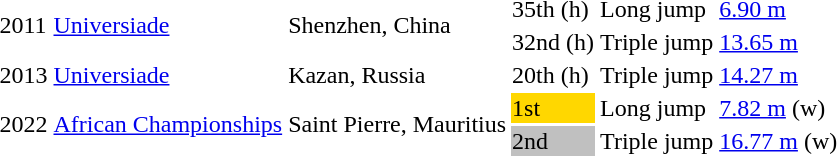<table>
<tr>
<td rowspan=2>2011</td>
<td rowspan=2><a href='#'>Universiade</a></td>
<td rowspan=2>Shenzhen, China</td>
<td>35th (h)</td>
<td>Long jump</td>
<td><a href='#'>6.90 m</a></td>
</tr>
<tr>
<td>32nd (h)</td>
<td>Triple jump</td>
<td><a href='#'>13.65 m</a></td>
</tr>
<tr>
<td>2013</td>
<td><a href='#'>Universiade</a></td>
<td>Kazan, Russia</td>
<td>20th (h)</td>
<td>Triple jump</td>
<td><a href='#'>14.27 m</a></td>
</tr>
<tr>
<td rowspan=2>2022</td>
<td rowspan=2><a href='#'>African Championships</a></td>
<td rowspan=2>Saint Pierre, Mauritius</td>
<td bgcolor=gold>1st</td>
<td>Long jump</td>
<td><a href='#'>7.82 m</a> (w)</td>
</tr>
<tr>
<td bgcolor=silver>2nd</td>
<td>Triple jump</td>
<td><a href='#'>16.77 m</a> (w)</td>
</tr>
<tr>
</tr>
</table>
